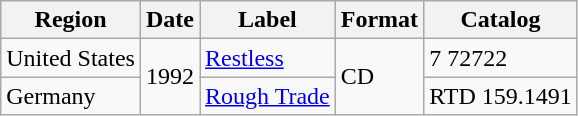<table class="wikitable">
<tr>
<th>Region</th>
<th>Date</th>
<th>Label</th>
<th>Format</th>
<th>Catalog</th>
</tr>
<tr>
<td>United States</td>
<td rowspan="2">1992</td>
<td><a href='#'>Restless</a></td>
<td rowspan="2">CD</td>
<td>7 72722</td>
</tr>
<tr>
<td>Germany</td>
<td><a href='#'>Rough Trade</a></td>
<td>RTD 159.1491</td>
</tr>
</table>
